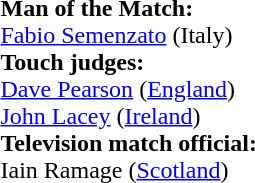<table width=100%>
<tr>
<td><br><strong>Man of the Match:</strong>
<br><a href='#'>Fabio Semenzato</a> (Italy)<br><strong>Touch judges:</strong>
<br><a href='#'>Dave Pearson</a> (<a href='#'>England</a>)
<br><a href='#'>John Lacey</a> (<a href='#'>Ireland</a>)
<br><strong>Television match official:</strong>
<br>Iain Ramage (<a href='#'>Scotland</a>)</td>
</tr>
</table>
